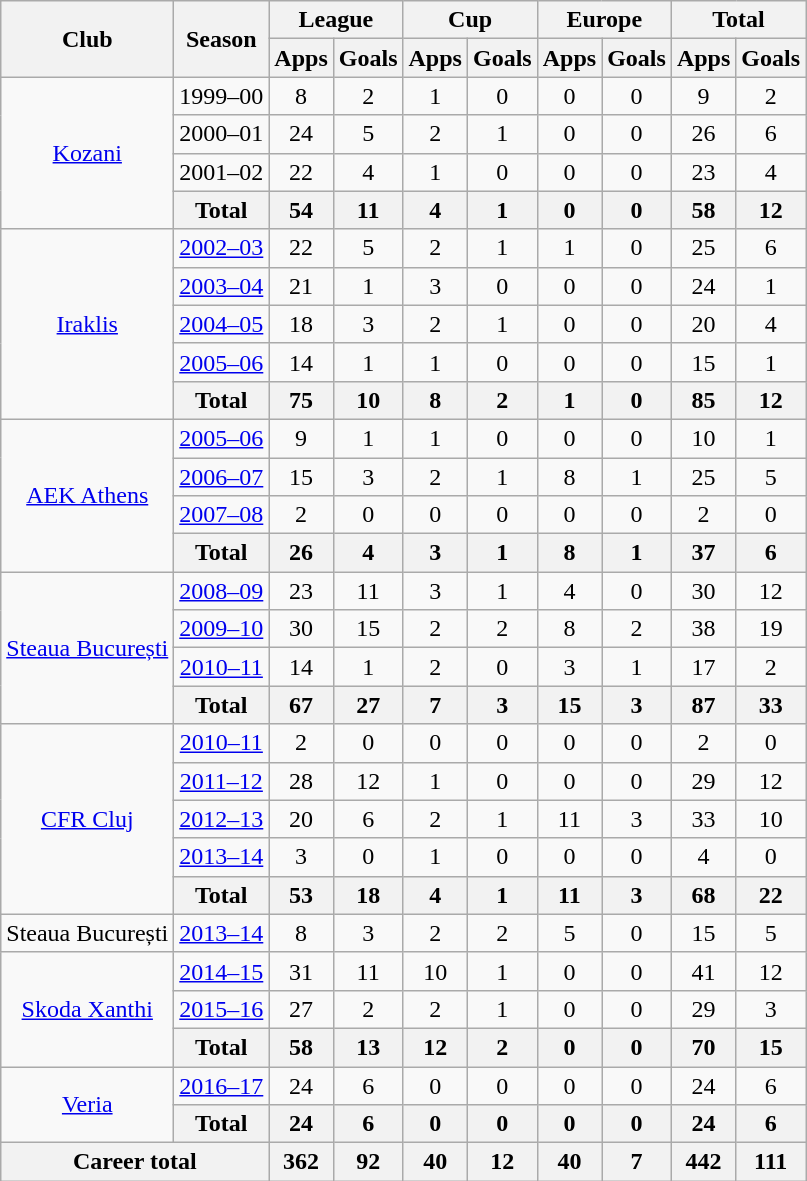<table class="wikitable" style="text-align:center">
<tr>
<th rowspan="2">Club</th>
<th rowspan="2">Season</th>
<th colspan="2">League</th>
<th colspan="2">Cup</th>
<th colspan="2">Europe</th>
<th colspan="2">Total</th>
</tr>
<tr>
<th>Apps</th>
<th>Goals</th>
<th>Apps</th>
<th>Goals</th>
<th>Apps</th>
<th>Goals</th>
<th>Apps</th>
<th>Goals</th>
</tr>
<tr>
<td rowspan="4"><a href='#'>Kozani</a></td>
<td>1999–00</td>
<td>8</td>
<td>2</td>
<td>1</td>
<td>0</td>
<td>0</td>
<td>0</td>
<td>9</td>
<td>2</td>
</tr>
<tr>
<td>2000–01</td>
<td>24</td>
<td>5</td>
<td>2</td>
<td>1</td>
<td>0</td>
<td>0</td>
<td>26</td>
<td>6</td>
</tr>
<tr>
<td>2001–02</td>
<td>22</td>
<td>4</td>
<td>1</td>
<td>0</td>
<td>0</td>
<td>0</td>
<td>23</td>
<td>4</td>
</tr>
<tr>
<th>Total</th>
<th>54</th>
<th>11</th>
<th>4</th>
<th>1</th>
<th>0</th>
<th>0</th>
<th>58</th>
<th>12</th>
</tr>
<tr>
<td rowspan="5"><a href='#'>Iraklis</a></td>
<td><a href='#'>2002–03</a></td>
<td>22</td>
<td>5</td>
<td>2</td>
<td>1</td>
<td>1</td>
<td>0</td>
<td>25</td>
<td>6</td>
</tr>
<tr>
<td><a href='#'>2003–04</a></td>
<td>21</td>
<td>1</td>
<td>3</td>
<td>0</td>
<td>0</td>
<td>0</td>
<td>24</td>
<td>1</td>
</tr>
<tr>
<td><a href='#'>2004–05</a></td>
<td>18</td>
<td>3</td>
<td>2</td>
<td>1</td>
<td>0</td>
<td>0</td>
<td>20</td>
<td>4</td>
</tr>
<tr>
<td><a href='#'>2005–06</a></td>
<td>14</td>
<td>1</td>
<td>1</td>
<td>0</td>
<td>0</td>
<td>0</td>
<td>15</td>
<td>1</td>
</tr>
<tr>
<th>Total</th>
<th>75</th>
<th>10</th>
<th>8</th>
<th>2</th>
<th>1</th>
<th>0</th>
<th>85</th>
<th>12</th>
</tr>
<tr>
<td rowspan="4"><a href='#'>AEK Athens</a></td>
<td><a href='#'>2005–06</a></td>
<td>9</td>
<td>1</td>
<td>1</td>
<td>0</td>
<td>0</td>
<td>0</td>
<td>10</td>
<td>1</td>
</tr>
<tr>
<td><a href='#'>2006–07</a></td>
<td>15</td>
<td>3</td>
<td>2</td>
<td>1</td>
<td>8</td>
<td>1</td>
<td>25</td>
<td>5</td>
</tr>
<tr>
<td><a href='#'>2007–08</a></td>
<td>2</td>
<td>0</td>
<td>0</td>
<td>0</td>
<td>0</td>
<td>0</td>
<td>2</td>
<td>0</td>
</tr>
<tr>
<th>Total</th>
<th>26</th>
<th>4</th>
<th>3</th>
<th>1</th>
<th>8</th>
<th>1</th>
<th>37</th>
<th>6</th>
</tr>
<tr>
<td rowspan="4"><a href='#'>Steaua București</a></td>
<td><a href='#'>2008–09</a></td>
<td>23</td>
<td>11</td>
<td>3</td>
<td>1</td>
<td>4</td>
<td>0</td>
<td>30</td>
<td>12</td>
</tr>
<tr>
<td><a href='#'>2009–10</a></td>
<td>30</td>
<td>15</td>
<td>2</td>
<td>2</td>
<td>8</td>
<td>2</td>
<td>38</td>
<td>19</td>
</tr>
<tr>
<td><a href='#'>2010–11</a></td>
<td>14</td>
<td>1</td>
<td>2</td>
<td>0</td>
<td>3</td>
<td>1</td>
<td>17</td>
<td>2</td>
</tr>
<tr>
<th>Total</th>
<th>67</th>
<th>27</th>
<th>7</th>
<th>3</th>
<th>15</th>
<th>3</th>
<th>87</th>
<th>33</th>
</tr>
<tr>
<td rowspan="5"><a href='#'>CFR Cluj</a></td>
<td><a href='#'>2010–11</a></td>
<td>2</td>
<td>0</td>
<td>0</td>
<td>0</td>
<td>0</td>
<td>0</td>
<td>2</td>
<td>0</td>
</tr>
<tr>
<td><a href='#'>2011–12</a></td>
<td>28</td>
<td>12</td>
<td>1</td>
<td>0</td>
<td>0</td>
<td>0</td>
<td>29</td>
<td>12</td>
</tr>
<tr>
<td><a href='#'>2012–13</a></td>
<td>20</td>
<td>6</td>
<td>2</td>
<td>1</td>
<td>11</td>
<td>3</td>
<td>33</td>
<td>10</td>
</tr>
<tr>
<td><a href='#'>2013–14</a></td>
<td>3</td>
<td>0</td>
<td>1</td>
<td>0</td>
<td>0</td>
<td>0</td>
<td>4</td>
<td>0</td>
</tr>
<tr>
<th>Total</th>
<th>53</th>
<th>18</th>
<th>4</th>
<th>1</th>
<th>11</th>
<th>3</th>
<th>68</th>
<th>22</th>
</tr>
<tr>
<td>Steaua București</td>
<td><a href='#'>2013–14</a></td>
<td>8</td>
<td>3</td>
<td>2</td>
<td>2</td>
<td>5</td>
<td>0</td>
<td>15</td>
<td>5</td>
</tr>
<tr>
<td rowspan="3"><a href='#'>Skoda Xanthi</a></td>
<td><a href='#'>2014–15</a></td>
<td>31</td>
<td>11</td>
<td>10</td>
<td>1</td>
<td>0</td>
<td>0</td>
<td>41</td>
<td>12</td>
</tr>
<tr>
<td><a href='#'>2015–16</a></td>
<td>27</td>
<td>2</td>
<td>2</td>
<td>1</td>
<td>0</td>
<td>0</td>
<td>29</td>
<td>3</td>
</tr>
<tr>
<th>Total</th>
<th>58</th>
<th>13</th>
<th>12</th>
<th>2</th>
<th>0</th>
<th>0</th>
<th>70</th>
<th>15</th>
</tr>
<tr>
<td rowspan="2"><a href='#'>Veria</a></td>
<td><a href='#'>2016–17</a></td>
<td>24</td>
<td>6</td>
<td>0</td>
<td>0</td>
<td>0</td>
<td>0</td>
<td>24</td>
<td>6</td>
</tr>
<tr>
<th>Total</th>
<th>24</th>
<th>6</th>
<th>0</th>
<th>0</th>
<th>0</th>
<th>0</th>
<th>24</th>
<th>6</th>
</tr>
<tr>
<th colspan="2">Career total</th>
<th>362</th>
<th>92</th>
<th>40</th>
<th>12</th>
<th>40</th>
<th>7</th>
<th>442</th>
<th>111</th>
</tr>
</table>
